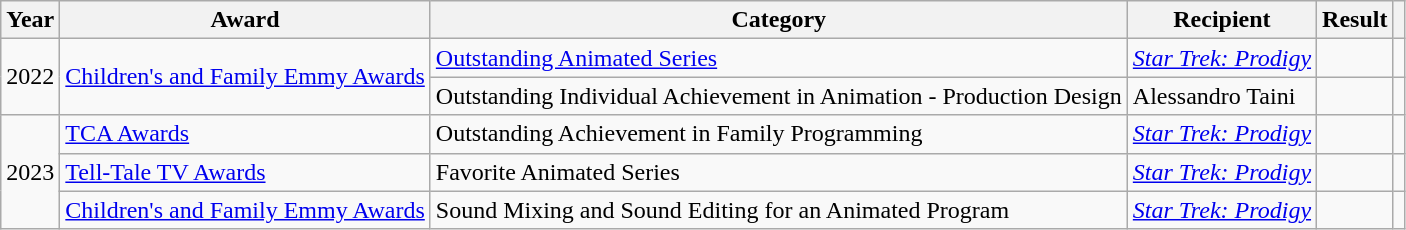<table class="wikitable sortable plainrowheaders">
<tr>
<th scope="col">Year</th>
<th scope="col">Award</th>
<th scope="col">Category</th>
<th scope="col">Recipient</th>
<th scope="col">Result</th>
<th scope="col" class="unsortable"></th>
</tr>
<tr>
<td rowspan="2">2022</td>
<td rowspan="2"><a href='#'>Children's and Family Emmy Awards</a></td>
<td><a href='#'>Outstanding Animated Series</a></td>
<td><em><a href='#'>Star Trek: Prodigy</a></em></td>
<td></td>
<td style="text-align:center"></td>
</tr>
<tr>
<td>Outstanding Individual Achievement in Animation - Production Design</td>
<td>Alessandro Taini</td>
<td></td>
<td style="text-align:center"></td>
</tr>
<tr>
<td rowspan="3">2023</td>
<td><a href='#'>TCA Awards</a></td>
<td>Outstanding Achievement in Family Programming</td>
<td><em><a href='#'>Star Trek: Prodigy</a></em></td>
<td></td>
<td style="text-align:center"></td>
</tr>
<tr>
<td><a href='#'>Tell-Tale TV Awards</a></td>
<td>Favorite Animated Series</td>
<td><em><a href='#'>Star Trek: Prodigy</a></em></td>
<td></td>
<td style="text-align:center"></td>
</tr>
<tr>
<td><a href='#'>Children's and Family Emmy Awards</a></td>
<td>Sound Mixing and Sound Editing for an Animated Program</td>
<td><em><a href='#'>Star Trek: Prodigy</a></em></td>
<td></td>
<td style="text-align:center"></td>
</tr>
</table>
